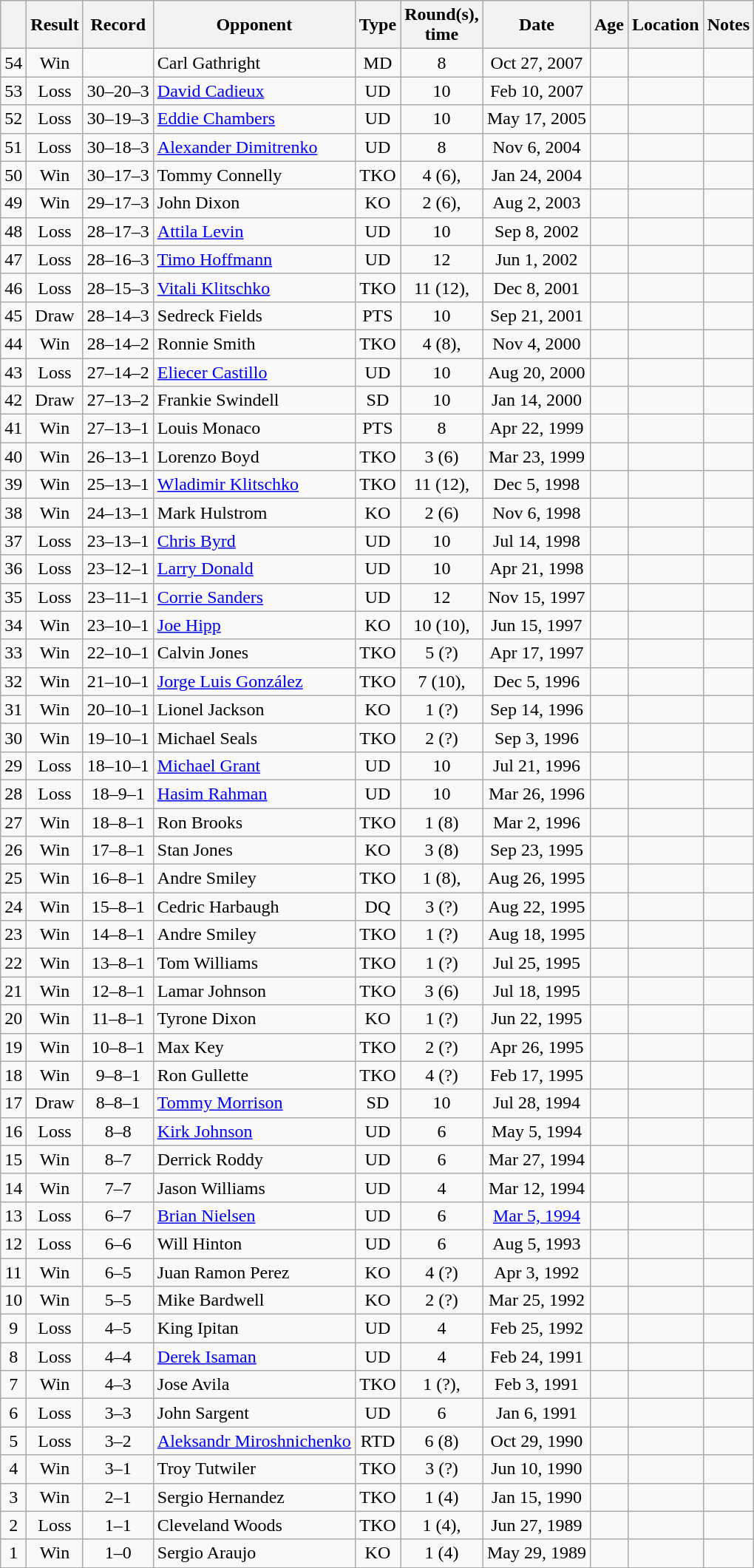<table class="wikitable" style="text-align:center">
<tr>
<th></th>
<th>Result</th>
<th>Record</th>
<th>Opponent</th>
<th>Type</th>
<th>Round(s),<br>time</th>
<th>Date</th>
<th>Age</th>
<th>Location</th>
<th>Notes</th>
</tr>
<tr>
<td>54</td>
<td>Win</td>
<td></td>
<td align=left>Carl Gathright</td>
<td>MD</td>
<td>8</td>
<td>Oct 27, 2007</td>
<td style="text-align:left;"></td>
<td style="text-align:left;"></td>
<td></td>
</tr>
<tr>
<td>53</td>
<td>Loss</td>
<td>30–20–3</td>
<td align=left><a href='#'>David Cadieux</a></td>
<td>UD</td>
<td>10</td>
<td>Feb 10, 2007</td>
<td style="text-align:left;"></td>
<td style="text-align:left;"></td>
<td></td>
</tr>
<tr>
<td>52</td>
<td>Loss</td>
<td>30–19–3</td>
<td align=left><a href='#'>Eddie Chambers</a></td>
<td>UD</td>
<td>10</td>
<td>May 17, 2005</td>
<td style="text-align:left;"></td>
<td style="text-align:left;"></td>
<td></td>
</tr>
<tr>
<td>51</td>
<td>Loss</td>
<td>30–18–3</td>
<td align=left><a href='#'>Alexander Dimitrenko</a></td>
<td>UD</td>
<td>8</td>
<td>Nov 6, 2004</td>
<td style="text-align:left;"></td>
<td style="text-align:left;"></td>
<td></td>
</tr>
<tr>
<td>50</td>
<td>Win</td>
<td>30–17–3</td>
<td align=left>Tommy Connelly</td>
<td>TKO</td>
<td>4 (6), </td>
<td>Jan 24, 2004</td>
<td style="text-align:left;"></td>
<td style="text-align:left;"></td>
<td></td>
</tr>
<tr>
<td>49</td>
<td>Win</td>
<td>29–17–3</td>
<td align=left>John Dixon</td>
<td>KO</td>
<td>2 (6), </td>
<td>Aug 2, 2003</td>
<td style="text-align:left;"></td>
<td style="text-align:left;"></td>
<td></td>
</tr>
<tr>
<td>48</td>
<td>Loss</td>
<td>28–17–3</td>
<td align=left><a href='#'>Attila Levin</a></td>
<td>UD</td>
<td>10</td>
<td>Sep 8, 2002</td>
<td style="text-align:left;"></td>
<td style="text-align:left;"></td>
<td></td>
</tr>
<tr>
<td>47</td>
<td>Loss</td>
<td>28–16–3</td>
<td align=left><a href='#'>Timo Hoffmann</a></td>
<td>UD</td>
<td>12</td>
<td>Jun 1, 2002</td>
<td style="text-align:left;"></td>
<td style="text-align:left;"></td>
<td style="text-align:left;"></td>
</tr>
<tr>
<td>46</td>
<td>Loss</td>
<td>28–15–3</td>
<td align=left><a href='#'>Vitali Klitschko</a></td>
<td>TKO</td>
<td>11 (12), </td>
<td>Dec 8, 2001</td>
<td style="text-align:left;"></td>
<td style="text-align:left;"></td>
<td style="text-align:left;"></td>
</tr>
<tr>
<td>45</td>
<td>Draw</td>
<td>28–14–3</td>
<td align=left>Sedreck Fields</td>
<td>PTS</td>
<td>10</td>
<td>Sep 21, 2001</td>
<td style="text-align:left;"></td>
<td style="text-align:left;"></td>
<td></td>
</tr>
<tr>
<td>44</td>
<td>Win</td>
<td>28–14–2</td>
<td align=left>Ronnie Smith</td>
<td>TKO</td>
<td>4 (8), </td>
<td>Nov 4, 2000</td>
<td style="text-align:left;"></td>
<td style="text-align:left;"></td>
<td></td>
</tr>
<tr>
<td>43</td>
<td>Loss</td>
<td>27–14–2</td>
<td align=left><a href='#'>Eliecer Castillo</a></td>
<td>UD</td>
<td>10</td>
<td>Aug 20, 2000</td>
<td style="text-align:left;"></td>
<td style="text-align:left;"></td>
<td></td>
</tr>
<tr>
<td>42</td>
<td>Draw</td>
<td>27–13–2</td>
<td align=left>Frankie Swindell</td>
<td>SD</td>
<td>10</td>
<td>Jan 14, 2000</td>
<td style="text-align:left;"></td>
<td style="text-align:left;"></td>
<td></td>
</tr>
<tr>
<td>41</td>
<td>Win</td>
<td>27–13–1</td>
<td align=left>Louis Monaco</td>
<td>PTS</td>
<td>8</td>
<td>Apr 22, 1999</td>
<td style="text-align:left;"></td>
<td style="text-align:left;"></td>
<td></td>
</tr>
<tr>
<td>40</td>
<td>Win</td>
<td>26–13–1</td>
<td align=left>Lorenzo Boyd</td>
<td>TKO</td>
<td>3 (6)</td>
<td>Mar 23, 1999</td>
<td style="text-align:left;"></td>
<td style="text-align:left;"></td>
<td></td>
</tr>
<tr>
<td>39</td>
<td>Win</td>
<td>25–13–1</td>
<td align=left><a href='#'>Wladimir Klitschko</a></td>
<td>TKO</td>
<td>11 (12), </td>
<td>Dec 5, 1998</td>
<td style="text-align:left;"></td>
<td style="text-align:left;"></td>
<td style="text-align:left;"></td>
</tr>
<tr>
<td>38</td>
<td>Win</td>
<td>24–13–1</td>
<td align=left>Mark Hulstrom</td>
<td>KO</td>
<td>2 (6)</td>
<td>Nov 6, 1998</td>
<td style="text-align:left;"></td>
<td style="text-align:left;"></td>
<td></td>
</tr>
<tr>
<td>37</td>
<td>Loss</td>
<td>23–13–1</td>
<td align=left><a href='#'>Chris Byrd</a></td>
<td>UD</td>
<td>10</td>
<td>Jul 14, 1998</td>
<td style="text-align:left;"></td>
<td style="text-align:left;"></td>
<td></td>
</tr>
<tr>
<td>36</td>
<td>Loss</td>
<td>23–12–1</td>
<td align=left><a href='#'>Larry Donald</a></td>
<td>UD</td>
<td>10</td>
<td>Apr 21, 1998</td>
<td style="text-align:left;"></td>
<td style="text-align:left;"></td>
<td></td>
</tr>
<tr>
<td>35</td>
<td>Loss</td>
<td>23–11–1</td>
<td align=left><a href='#'>Corrie Sanders</a></td>
<td>UD</td>
<td>12</td>
<td>Nov 15, 1997</td>
<td style="text-align:left;"></td>
<td style="text-align:left;"></td>
<td style="text-align:left;"></td>
</tr>
<tr>
<td>34</td>
<td>Win</td>
<td>23–10–1</td>
<td align=left><a href='#'>Joe Hipp</a></td>
<td>KO</td>
<td>10 (10), </td>
<td>Jun 15, 1997</td>
<td style="text-align:left;"></td>
<td style="text-align:left;"></td>
<td></td>
</tr>
<tr>
<td>33</td>
<td>Win</td>
<td>22–10–1</td>
<td align=left>Calvin Jones</td>
<td>TKO</td>
<td>5 (?)</td>
<td>Apr 17, 1997</td>
<td style="text-align:left;"></td>
<td style="text-align:left;"></td>
<td></td>
</tr>
<tr>
<td>32</td>
<td>Win</td>
<td>21–10–1</td>
<td align=left><a href='#'>Jorge Luis González</a></td>
<td>TKO</td>
<td>7 (10), </td>
<td>Dec 5, 1996</td>
<td style="text-align:left;"></td>
<td style="text-align:left;"></td>
<td></td>
</tr>
<tr>
<td>31</td>
<td>Win</td>
<td>20–10–1</td>
<td align=left>Lionel Jackson</td>
<td>KO</td>
<td>1 (?)</td>
<td>Sep 14, 1996</td>
<td style="text-align:left;"></td>
<td style="text-align:left;"></td>
<td></td>
</tr>
<tr>
<td>30</td>
<td>Win</td>
<td>19–10–1</td>
<td align=left>Michael Seals</td>
<td>TKO</td>
<td>2 (?)</td>
<td>Sep 3, 1996</td>
<td style="text-align:left;"></td>
<td style="text-align:left;"></td>
<td></td>
</tr>
<tr>
<td>29</td>
<td>Loss</td>
<td>18–10–1</td>
<td align=left><a href='#'>Michael Grant</a></td>
<td>UD</td>
<td>10</td>
<td>Jul 21, 1996</td>
<td style="text-align:left;"></td>
<td style="text-align:left;"></td>
<td></td>
</tr>
<tr>
<td>28</td>
<td>Loss</td>
<td>18–9–1</td>
<td align=left><a href='#'>Hasim Rahman</a></td>
<td>UD</td>
<td>10</td>
<td>Mar 26, 1996</td>
<td style="text-align:left;"></td>
<td style="text-align:left;"></td>
<td></td>
</tr>
<tr>
<td>27</td>
<td>Win</td>
<td>18–8–1</td>
<td align=left>Ron Brooks</td>
<td>TKO</td>
<td>1 (8)</td>
<td>Mar 2, 1996</td>
<td style="text-align:left;"></td>
<td style="text-align:left;"></td>
<td></td>
</tr>
<tr>
<td>26</td>
<td>Win</td>
<td>17–8–1</td>
<td align=left>Stan Jones</td>
<td>KO</td>
<td>3 (8)</td>
<td>Sep 23, 1995</td>
<td style="text-align:left;"></td>
<td style="text-align:left;"></td>
<td></td>
</tr>
<tr>
<td>25</td>
<td>Win</td>
<td>16–8–1</td>
<td align=left>Andre Smiley</td>
<td>TKO</td>
<td>1 (8), </td>
<td>Aug 26, 1995</td>
<td style="text-align:left;"></td>
<td style="text-align:left;"></td>
<td></td>
</tr>
<tr>
<td>24</td>
<td>Win</td>
<td>15–8–1</td>
<td align=left>Cedric Harbaugh</td>
<td>DQ</td>
<td>3 (?)</td>
<td>Aug 22, 1995</td>
<td style="text-align:left;"></td>
<td style="text-align:left;"></td>
<td></td>
</tr>
<tr>
<td>23</td>
<td>Win</td>
<td>14–8–1</td>
<td align=left>Andre Smiley</td>
<td>TKO</td>
<td>1 (?)</td>
<td>Aug 18, 1995</td>
<td style="text-align:left;"></td>
<td style="text-align:left;"></td>
<td></td>
</tr>
<tr>
<td>22</td>
<td>Win</td>
<td>13–8–1</td>
<td align=left>Tom Williams</td>
<td>TKO</td>
<td>1 (?)</td>
<td>Jul 25, 1995</td>
<td style="text-align:left;"></td>
<td style="text-align:left;"></td>
<td></td>
</tr>
<tr>
<td>21</td>
<td>Win</td>
<td>12–8–1</td>
<td align=left>Lamar Johnson</td>
<td>TKO</td>
<td>3 (6)</td>
<td>Jul 18, 1995</td>
<td style="text-align:left;"></td>
<td style="text-align:left;"></td>
<td></td>
</tr>
<tr>
<td>20</td>
<td>Win</td>
<td>11–8–1</td>
<td align=left>Tyrone Dixon</td>
<td>KO</td>
<td>1 (?)</td>
<td>Jun 22, 1995</td>
<td style="text-align:left;"></td>
<td style="text-align:left;"></td>
<td></td>
</tr>
<tr>
<td>19</td>
<td>Win</td>
<td>10–8–1</td>
<td align=left>Max Key</td>
<td>TKO</td>
<td>2 (?)</td>
<td>Apr 26, 1995</td>
<td style="text-align:left;"></td>
<td style="text-align:left;"></td>
<td></td>
</tr>
<tr>
<td>18</td>
<td>Win</td>
<td>9–8–1</td>
<td align=left>Ron Gullette</td>
<td>TKO</td>
<td>4 (?)</td>
<td>Feb 17, 1995</td>
<td style="text-align:left;"></td>
<td style="text-align:left;"></td>
<td></td>
</tr>
<tr>
<td>17</td>
<td>Draw</td>
<td>8–8–1</td>
<td align=left><a href='#'>Tommy Morrison</a></td>
<td>SD</td>
<td>10</td>
<td>Jul 28, 1994</td>
<td style="text-align:left;"></td>
<td style="text-align:left;"></td>
<td></td>
</tr>
<tr>
<td>16</td>
<td>Loss</td>
<td>8–8</td>
<td align=left><a href='#'>Kirk Johnson</a></td>
<td>UD</td>
<td>6</td>
<td>May 5, 1994</td>
<td style="text-align:left;"></td>
<td style="text-align:left;"></td>
<td></td>
</tr>
<tr>
<td>15</td>
<td>Win</td>
<td>8–7</td>
<td align=left>Derrick Roddy</td>
<td>UD</td>
<td>6</td>
<td>Mar 27, 1994</td>
<td style="text-align:left;"></td>
<td style="text-align:left;"></td>
<td></td>
</tr>
<tr>
<td>14</td>
<td>Win</td>
<td>7–7</td>
<td align=left>Jason Williams</td>
<td>UD</td>
<td>4</td>
<td>Mar 12, 1994</td>
<td style="text-align:left;"></td>
<td style="text-align:left;"></td>
<td></td>
</tr>
<tr>
<td>13</td>
<td>Loss</td>
<td>6–7</td>
<td align=left><a href='#'>Brian Nielsen</a></td>
<td>UD</td>
<td>6</td>
<td><a href='#'>Mar 5, 1994</a></td>
<td style="text-align:left;"></td>
<td style="text-align:left;"></td>
<td></td>
</tr>
<tr>
<td>12</td>
<td>Loss</td>
<td>6–6</td>
<td align=left>Will Hinton</td>
<td>UD</td>
<td>6</td>
<td>Aug 5, 1993</td>
<td style="text-align:left;"></td>
<td style="text-align:left;"></td>
<td></td>
</tr>
<tr>
<td>11</td>
<td>Win</td>
<td>6–5</td>
<td align=left>Juan Ramon Perez</td>
<td>KO</td>
<td>4 (?)</td>
<td>Apr 3, 1992</td>
<td style="text-align:left;"></td>
<td style="text-align:left;"></td>
<td></td>
</tr>
<tr>
<td>10</td>
<td>Win</td>
<td>5–5</td>
<td align=left>Mike Bardwell</td>
<td>KO</td>
<td>2 (?)</td>
<td>Mar 25, 1992</td>
<td style="text-align:left;"></td>
<td style="text-align:left;"></td>
<td></td>
</tr>
<tr>
<td>9</td>
<td>Loss</td>
<td>4–5</td>
<td align=left>King Ipitan</td>
<td>UD</td>
<td>4</td>
<td>Feb 25, 1992</td>
<td style="text-align:left;"></td>
<td style="text-align:left;"></td>
<td></td>
</tr>
<tr>
<td>8</td>
<td>Loss</td>
<td>4–4</td>
<td align=left><a href='#'>Derek Isaman</a></td>
<td>UD</td>
<td>4</td>
<td>Feb 24, 1991</td>
<td style="text-align:left;"></td>
<td style="text-align:left;"></td>
<td></td>
</tr>
<tr>
<td>7</td>
<td>Win</td>
<td>4–3</td>
<td align=left>Jose Avila</td>
<td>TKO</td>
<td>1 (?), </td>
<td>Feb 3, 1991</td>
<td style="text-align:left;"></td>
<td style="text-align:left;"></td>
<td></td>
</tr>
<tr>
<td>6</td>
<td>Loss</td>
<td>3–3</td>
<td align=left>John Sargent</td>
<td>UD</td>
<td>6</td>
<td>Jan 6, 1991</td>
<td style="text-align:left;"></td>
<td style="text-align:left;"></td>
<td></td>
</tr>
<tr>
<td>5</td>
<td>Loss</td>
<td>3–2</td>
<td align=left><a href='#'>Aleksandr Miroshnichenko</a></td>
<td>RTD</td>
<td>6 (8)</td>
<td>Oct 29, 1990</td>
<td style="text-align:left;"></td>
<td style="text-align:left;"></td>
<td></td>
</tr>
<tr>
<td>4</td>
<td>Win</td>
<td>3–1</td>
<td align=left>Troy Tutwiler</td>
<td>TKO</td>
<td>3 (?)</td>
<td>Jun 10, 1990</td>
<td style="text-align:left;"></td>
<td style="text-align:left;"></td>
<td></td>
</tr>
<tr>
<td>3</td>
<td>Win</td>
<td>2–1</td>
<td align=left>Sergio Hernandez</td>
<td>TKO</td>
<td>1 (4)</td>
<td>Jan 15, 1990</td>
<td style="text-align:left;"></td>
<td style="text-align:left;"></td>
<td></td>
</tr>
<tr>
<td>2</td>
<td>Loss</td>
<td>1–1</td>
<td align=left>Cleveland Woods</td>
<td>TKO</td>
<td>1 (4), </td>
<td>Jun 27, 1989</td>
<td style="text-align:left;"></td>
<td style="text-align:left;"></td>
<td></td>
</tr>
<tr>
<td>1</td>
<td>Win</td>
<td>1–0</td>
<td align=left>Sergio Araujo</td>
<td>KO</td>
<td>1 (4)</td>
<td>May 29, 1989</td>
<td style="text-align:left;"></td>
<td style="text-align:left;"></td>
<td></td>
</tr>
<tr>
</tr>
</table>
